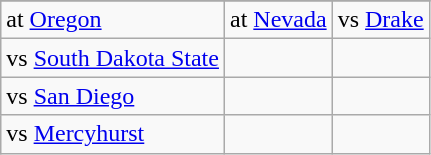<table class="wikitable">
<tr>
</tr>
<tr>
<td>at <a href='#'>Oregon</a></td>
<td>at <a href='#'>Nevada</a></td>
<td>vs <a href='#'>Drake</a></td>
</tr>
<tr>
<td>vs <a href='#'>South Dakota State</a></td>
<td></td>
<td></td>
</tr>
<tr>
<td>vs <a href='#'>San Diego</a></td>
<td></td>
<td></td>
</tr>
<tr>
<td>vs <a href='#'>Mercyhurst</a></td>
<td></td>
<td></td>
</tr>
</table>
